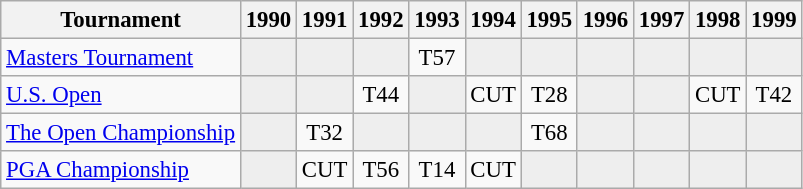<table class="wikitable" style="font-size:95%;text-align:center;">
<tr>
<th>Tournament</th>
<th>1990</th>
<th>1991</th>
<th>1992</th>
<th>1993</th>
<th>1994</th>
<th>1995</th>
<th>1996</th>
<th>1997</th>
<th>1998</th>
<th>1999</th>
</tr>
<tr>
<td align=left><a href='#'>Masters Tournament</a></td>
<td style="background:#eeeeee;"></td>
<td style="background:#eeeeee;"></td>
<td style="background:#eeeeee;"></td>
<td>T57</td>
<td style="background:#eeeeee;"></td>
<td style="background:#eeeeee;"></td>
<td style="background:#eeeeee;"></td>
<td style="background:#eeeeee;"></td>
<td style="background:#eeeeee;"></td>
<td style="background:#eeeeee;"></td>
</tr>
<tr>
<td align=left><a href='#'>U.S. Open</a></td>
<td style="background:#eeeeee;"></td>
<td style="background:#eeeeee;"></td>
<td>T44</td>
<td style="background:#eeeeee;"></td>
<td>CUT</td>
<td>T28</td>
<td style="background:#eeeeee;"></td>
<td style="background:#eeeeee;"></td>
<td>CUT</td>
<td>T42</td>
</tr>
<tr>
<td align=left><a href='#'>The Open Championship</a></td>
<td style="background:#eeeeee;"></td>
<td>T32</td>
<td style="background:#eeeeee;"></td>
<td style="background:#eeeeee;"></td>
<td style="background:#eeeeee;"></td>
<td>T68</td>
<td style="background:#eeeeee;"></td>
<td style="background:#eeeeee;"></td>
<td style="background:#eeeeee;"></td>
<td style="background:#eeeeee;"></td>
</tr>
<tr>
<td align=left><a href='#'>PGA Championship</a></td>
<td style="background:#eeeeee;"></td>
<td>CUT</td>
<td>T56</td>
<td>T14</td>
<td>CUT</td>
<td style="background:#eeeeee;"></td>
<td style="background:#eeeeee;"></td>
<td style="background:#eeeeee;"></td>
<td style="background:#eeeeee;"></td>
<td style="background:#eeeeee;"></td>
</tr>
</table>
